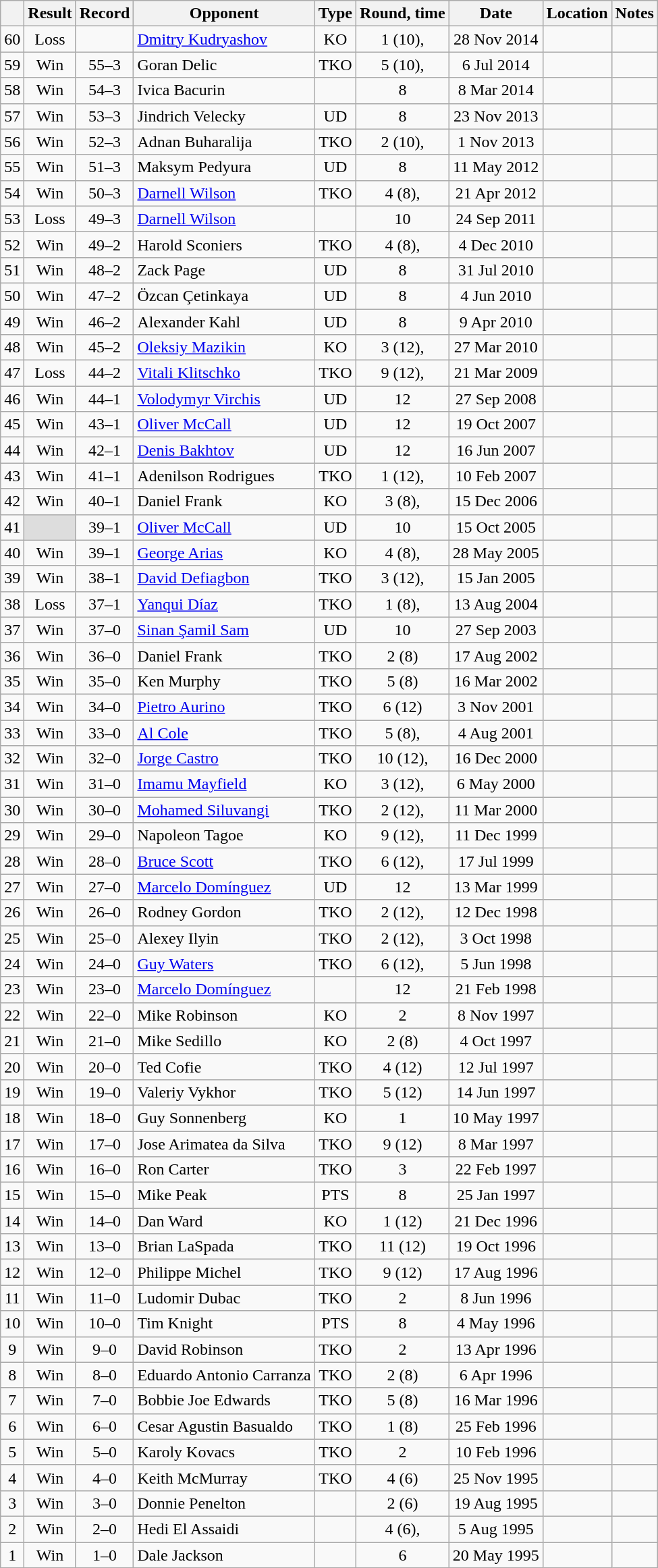<table class="wikitable" style="text-align:center">
<tr>
<th></th>
<th>Result</th>
<th>Record</th>
<th>Opponent</th>
<th>Type</th>
<th>Round, time</th>
<th>Date</th>
<th>Location</th>
<th>Notes</th>
</tr>
<tr>
<td>60</td>
<td>Loss</td>
<td></td>
<td style="text-align:left;"> <a href='#'>Dmitry Kudryashov</a></td>
<td>KO</td>
<td>1 (10), </td>
<td>28 Nov 2014</td>
<td style="text-align:left;"> </td>
<td style="text-align:left;"></td>
</tr>
<tr>
<td>59</td>
<td>Win</td>
<td>55–3 </td>
<td style="text-align:left;"> Goran Delic</td>
<td>TKO</td>
<td>5 (10), </td>
<td>6 Jul 2014</td>
<td style="text-align:left;"> </td>
<td style="text-align:left;"></td>
</tr>
<tr>
<td>58</td>
<td>Win</td>
<td>54–3 </td>
<td style="text-align:left;"> Ivica Bacurin</td>
<td></td>
<td>8</td>
<td>8 Mar 2014</td>
<td style="text-align:left;"> </td>
<td></td>
</tr>
<tr>
<td>57</td>
<td>Win</td>
<td>53–3 </td>
<td style="text-align:left;"> Jindrich Velecky</td>
<td>UD</td>
<td>8</td>
<td>23 Nov 2013</td>
<td style="text-align:left;"> </td>
<td></td>
</tr>
<tr>
<td>56</td>
<td>Win</td>
<td>52–3 </td>
<td style="text-align:left;"> Adnan Buharalija</td>
<td>TKO</td>
<td>2 (10), </td>
<td>1 Nov 2013</td>
<td style="text-align:left;"> </td>
<td></td>
</tr>
<tr>
<td>55</td>
<td>Win</td>
<td>51–3 </td>
<td style="text-align:left;"> Maksym Pedyura</td>
<td>UD</td>
<td>8</td>
<td>11 May 2012</td>
<td style="text-align:left;"> </td>
<td></td>
</tr>
<tr>
<td>54</td>
<td>Win</td>
<td>50–3 </td>
<td style="text-align:left;"> <a href='#'>Darnell Wilson</a></td>
<td>TKO</td>
<td>4 (8), </td>
<td>21 Apr 2012</td>
<td style="text-align:left;"> </td>
<td></td>
</tr>
<tr>
<td>53</td>
<td>Loss</td>
<td>49–3 </td>
<td style="text-align:left;"> <a href='#'>Darnell Wilson</a></td>
<td></td>
<td>10</td>
<td>24 Sep 2011</td>
<td style="text-align:left;"> </td>
<td></td>
</tr>
<tr>
<td>52</td>
<td>Win</td>
<td>49–2 </td>
<td style="text-align:left;"> Harold Sconiers</td>
<td>TKO</td>
<td>4 (8), </td>
<td>4 Dec 2010</td>
<td style="text-align:left;"> </td>
<td></td>
</tr>
<tr>
<td>51</td>
<td>Win</td>
<td>48–2 </td>
<td style="text-align:left;"> Zack Page</td>
<td>UD</td>
<td>8</td>
<td>31 Jul 2010</td>
<td style="text-align:left;"> </td>
<td></td>
</tr>
<tr>
<td>50</td>
<td>Win</td>
<td>47–2 </td>
<td style="text-align:left;"> Özcan Çetinkaya</td>
<td>UD</td>
<td>8</td>
<td>4 Jun 2010</td>
<td style="text-align:left;"> </td>
<td></td>
</tr>
<tr>
<td>49</td>
<td>Win</td>
<td>46–2 </td>
<td style="text-align:left;"> Alexander Kahl</td>
<td>UD</td>
<td>8</td>
<td>9 Apr 2010</td>
<td style="text-align:left;"> </td>
<td></td>
</tr>
<tr>
<td>48</td>
<td>Win</td>
<td>45–2 </td>
<td style="text-align:left;"> <a href='#'>Oleksiy Mazikin</a></td>
<td>KO</td>
<td>3 (12), </td>
<td>27 Mar 2010</td>
<td style="text-align:left;"> </td>
<td style="text-align:left;"></td>
</tr>
<tr>
<td>47</td>
<td>Loss</td>
<td>44–2 </td>
<td style="text-align:left;"> <a href='#'>Vitali Klitschko</a></td>
<td>TKO</td>
<td>9 (12), </td>
<td>21 Mar 2009</td>
<td style="text-align:left;"> </td>
<td style="text-align:left;"></td>
</tr>
<tr>
<td>46</td>
<td>Win</td>
<td>44–1 </td>
<td style="text-align:left;"> <a href='#'>Volodymyr Virchis</a></td>
<td>UD</td>
<td>12</td>
<td>27 Sep 2008</td>
<td style="text-align:left;"> </td>
<td></td>
</tr>
<tr>
<td>45</td>
<td>Win</td>
<td>43–1 </td>
<td style="text-align:left;"> <a href='#'>Oliver McCall</a></td>
<td>UD</td>
<td>12</td>
<td>19 Oct 2007</td>
<td style="text-align:left;"> </td>
<td style="text-align:left;"></td>
</tr>
<tr>
<td>44</td>
<td>Win</td>
<td>42–1 </td>
<td style="text-align:left;"> <a href='#'>Denis Bakhtov</a></td>
<td>UD</td>
<td>12</td>
<td>16 Jun 2007</td>
<td style="text-align:left;"> </td>
<td style="text-align:left;"></td>
</tr>
<tr>
<td>43</td>
<td>Win</td>
<td>41–1 </td>
<td style="text-align:left;"> Adenilson Rodrigues</td>
<td>TKO</td>
<td>1 (12), </td>
<td>10 Feb 2007</td>
<td style="text-align:left;"> </td>
<td style="text-align:left;"></td>
</tr>
<tr>
<td>42</td>
<td>Win</td>
<td>40–1 </td>
<td style="text-align:left;"> Daniel Frank</td>
<td>KO</td>
<td>3 (8), </td>
<td>15 Dec 2006</td>
<td style="text-align:left;"> </td>
<td></td>
</tr>
<tr>
<td>41</td>
<td style="background:#DDD"></td>
<td>39–1 </td>
<td style="text-align:left;"> <a href='#'>Oliver McCall</a></td>
<td>UD</td>
<td>10</td>
<td>15 Oct 2005</td>
<td style="text-align:left;"> </td>
<td style="text-align:left;"></td>
</tr>
<tr>
<td>40</td>
<td>Win</td>
<td>39–1</td>
<td style="text-align:left;"> <a href='#'>George Arias</a></td>
<td>KO</td>
<td>4 (8), </td>
<td>28 May 2005</td>
<td style="text-align:left;"> </td>
<td></td>
</tr>
<tr>
<td>39</td>
<td>Win</td>
<td>38–1</td>
<td style="text-align:left;"> <a href='#'>David Defiagbon</a></td>
<td>TKO</td>
<td>3 (12), </td>
<td>15 Jan 2005</td>
<td style="text-align:left;"> </td>
<td></td>
</tr>
<tr>
<td>38</td>
<td>Loss</td>
<td>37–1</td>
<td style="text-align:left;"> <a href='#'>Yanqui Díaz</a></td>
<td>TKO</td>
<td>1 (8), </td>
<td>13 Aug 2004</td>
<td style="text-align:left;"> </td>
<td></td>
</tr>
<tr>
<td>37</td>
<td>Win</td>
<td>37–0</td>
<td style="text-align:left;"> <a href='#'>Sinan Şamil Sam</a></td>
<td>UD</td>
<td>10</td>
<td>27 Sep 2003</td>
<td style="text-align:left;"> </td>
<td></td>
</tr>
<tr>
<td>36</td>
<td>Win</td>
<td>36–0</td>
<td style="text-align:left;"> Daniel Frank</td>
<td>TKO</td>
<td>2 (8)</td>
<td>17 Aug 2002</td>
<td style="text-align:left;"> </td>
<td></td>
</tr>
<tr>
<td>35</td>
<td>Win</td>
<td>35–0</td>
<td style="text-align:left;"> Ken Murphy</td>
<td>TKO</td>
<td>5 (8)</td>
<td>16 Mar 2002</td>
<td style="text-align:left;"> </td>
<td></td>
</tr>
<tr>
<td>34</td>
<td>Win</td>
<td>34–0</td>
<td style="text-align:left;"> <a href='#'>Pietro Aurino</a></td>
<td>TKO</td>
<td>6 (12)</td>
<td>3 Nov 2001</td>
<td style="text-align:left;"> </td>
<td style="text-align:left;"></td>
</tr>
<tr>
<td>33</td>
<td>Win</td>
<td>33–0</td>
<td style="text-align:left;"> <a href='#'>Al Cole</a></td>
<td>TKO</td>
<td>5 (8), </td>
<td>4 Aug 2001</td>
<td style="text-align:left;"> </td>
<td></td>
</tr>
<tr>
<td>32</td>
<td>Win</td>
<td>32–0</td>
<td style="text-align:left;"> <a href='#'>Jorge Castro</a></td>
<td>TKO</td>
<td>10 (12), </td>
<td>16 Dec 2000</td>
<td style="text-align:left;"> </td>
<td style="text-align:left;"></td>
</tr>
<tr>
<td>31</td>
<td>Win</td>
<td>31–0</td>
<td style="text-align:left;"> <a href='#'>Imamu Mayfield</a></td>
<td>KO</td>
<td>3 (12), </td>
<td>6 May 2000</td>
<td style="text-align:left;"> </td>
<td style="text-align:left;"></td>
</tr>
<tr>
<td>30</td>
<td>Win</td>
<td>30–0</td>
<td style="text-align:left;"> <a href='#'>Mohamed Siluvangi</a></td>
<td>TKO</td>
<td>2 (12), </td>
<td>11 Mar 2000</td>
<td style="text-align:left;"> </td>
<td style="text-align:left;"></td>
</tr>
<tr>
<td>29</td>
<td>Win</td>
<td>29–0</td>
<td style="text-align:left;"> Napoleon Tagoe</td>
<td>KO</td>
<td>9 (12), </td>
<td>11 Dec 1999</td>
<td style="text-align:left;"> </td>
<td style="text-align:left;"></td>
</tr>
<tr>
<td>28</td>
<td>Win</td>
<td>28–0</td>
<td style="text-align:left;"> <a href='#'>Bruce Scott</a></td>
<td>TKO</td>
<td>6 (12), </td>
<td>17 Jul 1999</td>
<td style="text-align:left;"> </td>
<td style="text-align:left;"></td>
</tr>
<tr>
<td>27</td>
<td>Win</td>
<td>27–0</td>
<td style="text-align:left;"> <a href='#'>Marcelo Domínguez</a></td>
<td>UD</td>
<td>12</td>
<td>13 Mar 1999</td>
<td style="text-align:left;"> </td>
<td style="text-align:left;"></td>
</tr>
<tr>
<td>26</td>
<td>Win</td>
<td>26–0</td>
<td style="text-align:left;"> Rodney Gordon</td>
<td>TKO</td>
<td>2 (12), </td>
<td>12 Dec 1998</td>
<td style="text-align:left;"> </td>
<td style="text-align:left;"></td>
</tr>
<tr>
<td>25</td>
<td>Win</td>
<td>25–0</td>
<td style="text-align:left;"> Alexey Ilyin</td>
<td>TKO</td>
<td>2 (12), </td>
<td>3 Oct 1998</td>
<td style="text-align:left;"> </td>
<td style="text-align:left;"></td>
</tr>
<tr>
<td>24</td>
<td>Win</td>
<td>24–0</td>
<td style="text-align:left;"> <a href='#'>Guy Waters</a></td>
<td>TKO</td>
<td>6 (12), </td>
<td>5 Jun 1998</td>
<td style="text-align:left;"> </td>
<td style="text-align:left;"></td>
</tr>
<tr>
<td>23</td>
<td>Win</td>
<td>23–0</td>
<td style="text-align:left;"> <a href='#'>Marcelo Domínguez</a></td>
<td></td>
<td>12</td>
<td>21 Feb 1998</td>
<td style="text-align:left;"> </td>
<td style="text-align:left;"></td>
</tr>
<tr>
<td>22</td>
<td>Win</td>
<td>22–0</td>
<td style="text-align:left;"> Mike Robinson</td>
<td>KO</td>
<td>2</td>
<td>8 Nov 1997</td>
<td style="text-align:left;"> </td>
<td></td>
</tr>
<tr>
<td>21</td>
<td>Win</td>
<td>21–0</td>
<td style="text-align:left;"> Mike Sedillo</td>
<td>KO</td>
<td>2 (8)</td>
<td>4 Oct 1997</td>
<td style="text-align:left;"> </td>
<td></td>
</tr>
<tr>
<td>20</td>
<td>Win</td>
<td>20–0</td>
<td style="text-align:left;"> Ted Cofie</td>
<td>TKO</td>
<td>4 (12)</td>
<td>12 Jul 1997</td>
<td style="text-align:left;"> </td>
<td style="text-align:left;"></td>
</tr>
<tr>
<td>19</td>
<td>Win</td>
<td>19–0</td>
<td style="text-align:left;"> Valeriy Vykhor</td>
<td>TKO</td>
<td>5 (12)</td>
<td>14 Jun 1997</td>
<td style="text-align:left;"> </td>
<td style="text-align:left;"></td>
</tr>
<tr>
<td>18</td>
<td>Win</td>
<td>18–0</td>
<td style="text-align:left;"> Guy Sonnenberg</td>
<td>KO</td>
<td>1</td>
<td>10 May 1997</td>
<td style="text-align:left;"> </td>
<td></td>
</tr>
<tr>
<td>17</td>
<td>Win</td>
<td>17–0</td>
<td style="text-align:left;"> Jose Arimatea da Silva</td>
<td>TKO</td>
<td>9 (12)</td>
<td>8 Mar 1997</td>
<td style="text-align:left;"> </td>
<td style="text-align:left;"></td>
</tr>
<tr>
<td>16</td>
<td>Win</td>
<td>16–0</td>
<td style="text-align:left;"> Ron Carter</td>
<td>TKO</td>
<td>3</td>
<td>22 Feb 1997</td>
<td style="text-align:left;"> </td>
<td></td>
</tr>
<tr>
<td>15</td>
<td>Win</td>
<td>15–0</td>
<td style="text-align:left;"> Mike Peak</td>
<td>PTS</td>
<td>8</td>
<td>25 Jan 1997</td>
<td style="text-align:left;"> </td>
<td></td>
</tr>
<tr>
<td>14</td>
<td>Win</td>
<td>14–0</td>
<td style="text-align:left;"> Dan Ward</td>
<td>KO</td>
<td>1 (12)</td>
<td>21 Dec 1996</td>
<td style="text-align:left;"> </td>
<td style="text-align:left;"></td>
</tr>
<tr>
<td>13</td>
<td>Win</td>
<td>13–0</td>
<td style="text-align:left;"> Brian LaSpada</td>
<td>TKO</td>
<td>11 (12)</td>
<td>19 Oct 1996</td>
<td style="text-align:left;"> </td>
<td style="text-align:left;"></td>
</tr>
<tr>
<td>12</td>
<td>Win</td>
<td>12–0</td>
<td style="text-align:left;"> Philippe Michel</td>
<td>TKO</td>
<td>9 (12)</td>
<td>17 Aug 1996</td>
<td style="text-align:left;"> </td>
<td style="text-align:left;"></td>
</tr>
<tr>
<td>11</td>
<td>Win</td>
<td>11–0</td>
<td style="text-align:left;"> Ludomir Dubac</td>
<td>TKO</td>
<td>2</td>
<td>8 Jun 1996</td>
<td style="text-align:left;"> </td>
<td></td>
</tr>
<tr>
<td>10</td>
<td>Win</td>
<td>10–0</td>
<td style="text-align:left;"> Tim Knight</td>
<td>PTS</td>
<td>8</td>
<td>4 May 1996</td>
<td style="text-align:left;"> </td>
<td></td>
</tr>
<tr>
<td>9</td>
<td>Win</td>
<td>9–0</td>
<td style="text-align:left;"> David Robinson</td>
<td>TKO</td>
<td>2</td>
<td>13 Apr 1996</td>
<td style="text-align:left;"> </td>
<td></td>
</tr>
<tr>
<td>8</td>
<td>Win</td>
<td>8–0</td>
<td style="text-align:left;"> Eduardo Antonio Carranza</td>
<td>TKO</td>
<td>2 (8)</td>
<td>6 Apr 1996</td>
<td style="text-align:left;"> </td>
<td></td>
</tr>
<tr>
<td>7</td>
<td>Win</td>
<td>7–0</td>
<td style="text-align:left;"> Bobbie Joe Edwards</td>
<td>TKO</td>
<td>5 (8)</td>
<td>16 Mar 1996</td>
<td style="text-align:left;"> </td>
<td></td>
</tr>
<tr>
<td>6</td>
<td>Win</td>
<td>6–0</td>
<td style="text-align:left;"> Cesar Agustin Basualdo</td>
<td>TKO</td>
<td>1 (8)</td>
<td>25 Feb 1996</td>
<td style="text-align:left;"> </td>
<td></td>
</tr>
<tr>
<td>5</td>
<td>Win</td>
<td>5–0</td>
<td style="text-align:left;"> Karoly Kovacs</td>
<td>TKO</td>
<td>2</td>
<td>10 Feb 1996</td>
<td style="text-align:left;"> </td>
<td></td>
</tr>
<tr>
<td>4</td>
<td>Win</td>
<td>4–0</td>
<td style="text-align:left;"> Keith McMurray</td>
<td>TKO</td>
<td>4 (6)</td>
<td>25 Nov 1995</td>
<td style="text-align:left;"> </td>
<td></td>
</tr>
<tr>
<td>3</td>
<td>Win</td>
<td>3–0</td>
<td style="text-align:left;"> Donnie Penelton</td>
<td></td>
<td>2 (6)</td>
<td>19 Aug 1995</td>
<td style="text-align:left;"> </td>
<td></td>
</tr>
<tr>
<td>2</td>
<td>Win</td>
<td>2–0</td>
<td style="text-align:left;"> Hedi El Assaidi</td>
<td></td>
<td>4 (6), </td>
<td>5 Aug 1995</td>
<td style="text-align:left;"> </td>
<td></td>
</tr>
<tr>
<td>1</td>
<td>Win</td>
<td>1–0</td>
<td style="text-align:left;"> Dale Jackson</td>
<td></td>
<td>6</td>
<td>20 May 1995</td>
<td style="text-align:left;"> </td>
<td></td>
</tr>
</table>
